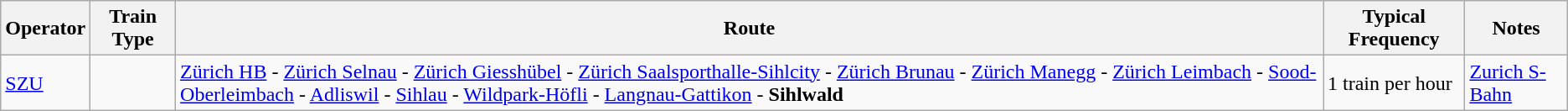<table class="wikitable vatop">
<tr>
<th>Operator</th>
<th>Train Type</th>
<th>Route</th>
<th>Typical Frequency</th>
<th>Notes</th>
</tr>
<tr>
<td><a href='#'>SZU</a></td>
<td></td>
<td><a href='#'>Zürich HB</a> - <a href='#'>Zürich Selnau</a> - <a href='#'>Zürich Giesshübel</a> - <a href='#'>Zürich Saalsporthalle-Sihlcity</a> - <a href='#'>Zürich Brunau</a> - <a href='#'>Zürich Manegg</a> - <a href='#'>Zürich Leimbach</a> - <a href='#'>Sood-Oberleimbach</a> - <a href='#'>Adliswil</a> - <a href='#'>Sihlau</a> - <a href='#'>Wildpark-Höfli</a> - <a href='#'>Langnau-Gattikon</a> - <strong>Sihlwald</strong></td>
<td>1 train per hour</td>
<td><a href='#'>Zurich S-Bahn</a></td>
</tr>
</table>
